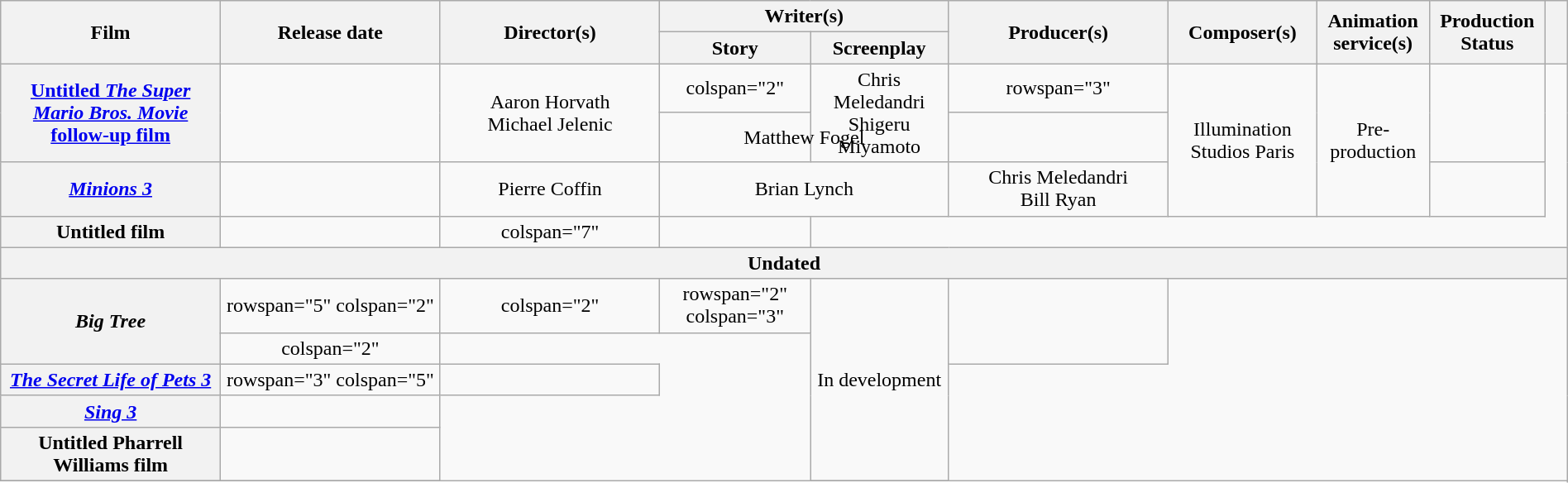<table class="wikitable sortable plainrowheaders" style="text-align:center; margin=auto; width:100%;">
<tr>
<th rowspan="2" scope="col" style="width:10%;">Film</th>
<th rowspan="2" scope="col" style="width:10%;" class="unsortable">Release date</th>
<th rowspan="2" scope="col" style="width:10%;">Director(s)</th>
<th colspan="2" scope="col" style="width:10%;">Writer(s)</th>
<th rowspan="2" scope="col" style="width:10%;">Producer(s)</th>
<th rowspan="2" scope="col" style="width:5%;">Composer(s)</th>
<th rowspan="2" scope="col" style="width:2%;">Animation service(s)</th>
<th rowspan="2" scope="col" style="width:2%;">Production Status</th>
<th rowspan="2" scope="col" style="width:1%;" class="unsortable"></th>
</tr>
<tr>
<th>Story</th>
<th>Screenplay</th>
</tr>
<tr>
<th rowspan="2" scope="row"><a href='#'>Untitled <em>The Super Mario Bros. Movie</em> follow-up film</a></th>
<td rowspan="2"></td>
<td rowspan="2">Aaron Horvath<br>Michael Jelenic</td>
<td>colspan="2" </td>
<td rowspan="2">Chris Meledandri<br>Shigeru Miyamoto</td>
<td>rowspan="3" </td>
<td rowspan="3">Illumination Studios Paris</td>
<td rowspan="3">Pre-production</td>
<td rowspan="2"></td>
</tr>
<tr>
<td colspan="2">Matthew Fogel</td>
</tr>
<tr>
<th scope="row"><em><a href='#'>Minions 3</a></em></th>
<td></td>
<td>Pierre Coffin</td>
<td colspan="2">Brian Lynch</td>
<td>Chris Meledandri<br>Bill Ryan</td>
<td></td>
</tr>
<tr>
<th scope="row">Untitled film</th>
<td></td>
<td>colspan="7" </td>
<td></td>
</tr>
<tr>
<th colspan="10">Undated</th>
</tr>
<tr>
<th scope="row" rowspan="2"><em>Big Tree</em></th>
<td>rowspan="5" colspan="2" </td>
<td>colspan="2" </td>
<td>rowspan="2" colspan="3" </td>
<td rowspan="5">In development</td>
<td rowspan="2"></td>
</tr>
<tr>
<td>colspan="2" </td>
</tr>
<tr>
<th scope="row"><em><a href='#'>The Secret Life of Pets 3</a></em></th>
<td>rowspan="3" colspan="5" </td>
<td></td>
</tr>
<tr>
<th scope="row"><em><a href='#'>Sing 3</a></em></th>
<td></td>
</tr>
<tr>
<th scope="row">Untitled Pharrell Williams film</th>
<td></td>
</tr>
<tr>
</tr>
</table>
